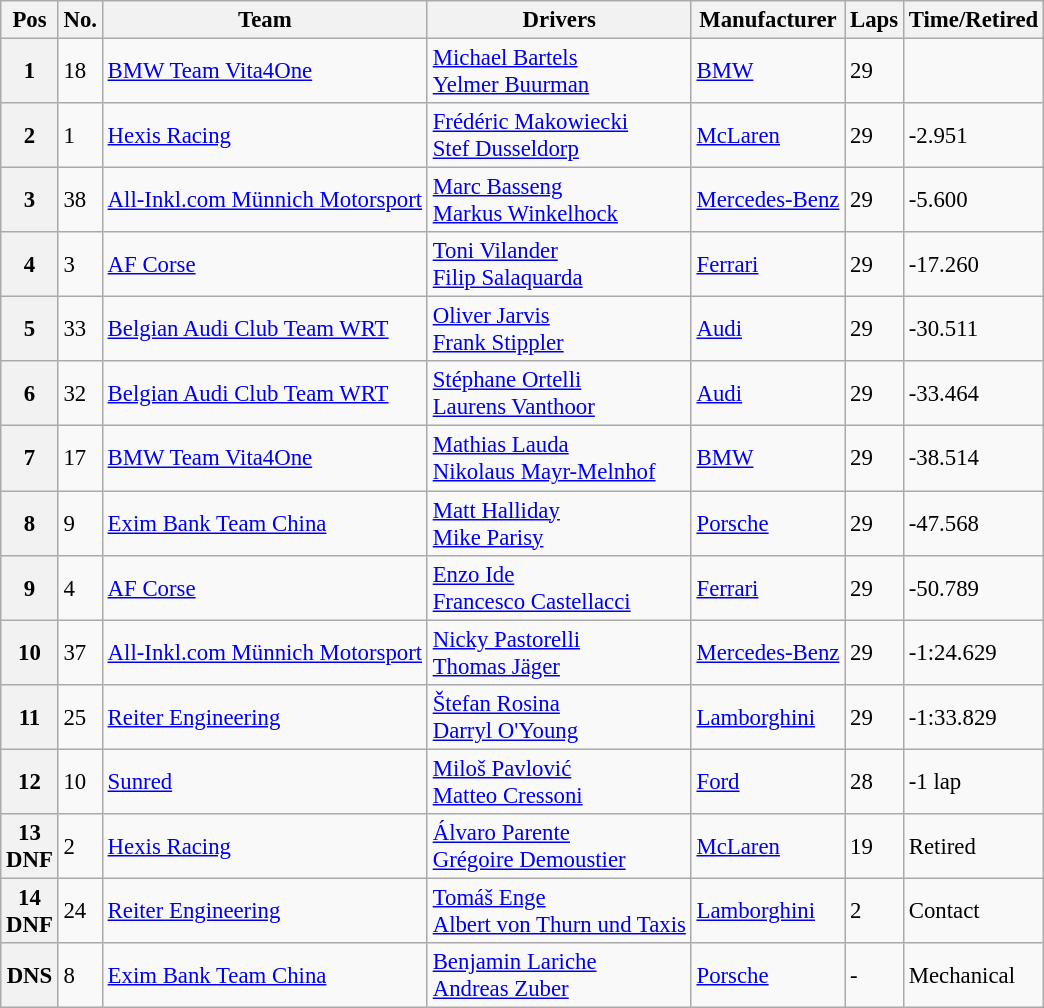<table class="wikitable" style="font-size: 95%;">
<tr>
<th>Pos</th>
<th>No.</th>
<th>Team</th>
<th>Drivers</th>
<th>Manufacturer</th>
<th>Laps</th>
<th>Time/Retired</th>
</tr>
<tr>
<th>1</th>
<td>18</td>
<td> <a href='#'>BMW Team Vita4One</a></td>
<td> <a href='#'>Michael Bartels</a><br> <a href='#'>Yelmer Buurman</a></td>
<td><a href='#'>BMW</a></td>
<td>29</td>
<td></td>
</tr>
<tr>
<th>2</th>
<td>1</td>
<td> <a href='#'>Hexis Racing</a></td>
<td> <a href='#'>Frédéric Makowiecki</a><br> <a href='#'>Stef Dusseldorp</a></td>
<td><a href='#'>McLaren</a></td>
<td>29</td>
<td>-2.951</td>
</tr>
<tr>
<th>3</th>
<td>38</td>
<td> <a href='#'>All-Inkl.com Münnich Motorsport</a></td>
<td> <a href='#'>Marc Basseng</a><br> <a href='#'>Markus Winkelhock</a></td>
<td><a href='#'>Mercedes-Benz</a></td>
<td>29</td>
<td>-5.600</td>
</tr>
<tr>
<th>4</th>
<td>3</td>
<td> <a href='#'>AF Corse</a></td>
<td> <a href='#'>Toni Vilander</a><br> <a href='#'>Filip Salaquarda</a></td>
<td><a href='#'>Ferrari</a></td>
<td>29</td>
<td>-17.260</td>
</tr>
<tr>
<th>5</th>
<td>33</td>
<td> <a href='#'>Belgian Audi Club Team WRT</a></td>
<td> <a href='#'>Oliver Jarvis</a><br> <a href='#'>Frank Stippler</a></td>
<td><a href='#'>Audi</a></td>
<td>29</td>
<td>-30.511</td>
</tr>
<tr>
<th>6</th>
<td>32</td>
<td> <a href='#'>Belgian Audi Club Team WRT</a></td>
<td> <a href='#'>Stéphane Ortelli</a><br> <a href='#'>Laurens Vanthoor</a></td>
<td><a href='#'>Audi</a></td>
<td>29</td>
<td>-33.464</td>
</tr>
<tr>
<th>7</th>
<td>17</td>
<td> <a href='#'>BMW Team Vita4One</a></td>
<td> <a href='#'>Mathias Lauda</a><br> <a href='#'>Nikolaus Mayr-Melnhof</a></td>
<td><a href='#'>BMW</a></td>
<td>29</td>
<td>-38.514</td>
</tr>
<tr>
<th>8</th>
<td>9</td>
<td> <a href='#'>Exim Bank Team China</a></td>
<td> <a href='#'>Matt Halliday</a><br> <a href='#'>Mike Parisy</a></td>
<td><a href='#'>Porsche</a></td>
<td>29</td>
<td>-47.568</td>
</tr>
<tr>
<th>9</th>
<td>4</td>
<td> <a href='#'>AF Corse</a></td>
<td> <a href='#'>Enzo Ide</a><br> <a href='#'>Francesco Castellacci</a></td>
<td><a href='#'>Ferrari</a></td>
<td>29</td>
<td>-50.789</td>
</tr>
<tr>
<th>10</th>
<td>37</td>
<td> <a href='#'>All-Inkl.com Münnich Motorsport</a></td>
<td> <a href='#'>Nicky Pastorelli</a><br> <a href='#'>Thomas Jäger</a></td>
<td><a href='#'>Mercedes-Benz</a></td>
<td>29</td>
<td>-1:24.629</td>
</tr>
<tr>
<th>11</th>
<td>25</td>
<td> <a href='#'>Reiter Engineering</a></td>
<td> <a href='#'>Štefan Rosina</a><br> <a href='#'>Darryl O'Young</a></td>
<td><a href='#'>Lamborghini</a></td>
<td>29</td>
<td>-1:33.829</td>
</tr>
<tr>
<th>12</th>
<td>10</td>
<td> <a href='#'>Sunred</a></td>
<td> <a href='#'>Miloš Pavlović</a><br> <a href='#'>Matteo Cressoni</a></td>
<td><a href='#'>Ford</a></td>
<td>28</td>
<td>-1 lap</td>
</tr>
<tr>
<th>13<br>DNF</th>
<td>2</td>
<td> <a href='#'>Hexis Racing</a></td>
<td> <a href='#'>Álvaro Parente</a><br> <a href='#'>Grégoire Demoustier</a></td>
<td><a href='#'>McLaren</a></td>
<td>19</td>
<td>Retired</td>
</tr>
<tr>
<th>14<br>DNF</th>
<td>24</td>
<td> <a href='#'>Reiter Engineering</a></td>
<td> <a href='#'>Tomáš Enge</a><br> <a href='#'>Albert von Thurn und Taxis</a></td>
<td><a href='#'>Lamborghini</a></td>
<td>2</td>
<td>Contact</td>
</tr>
<tr>
<th>DNS</th>
<td>8</td>
<td> <a href='#'>Exim Bank Team China</a></td>
<td> <a href='#'>Benjamin Lariche</a><br> <a href='#'>Andreas Zuber</a></td>
<td><a href='#'>Porsche</a></td>
<td>-</td>
<td>Mechanical</td>
</tr>
</table>
